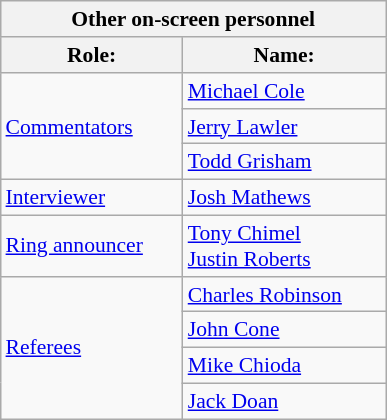<table align="right" class="wikitable" style="border:1px; font-size:90%; margin-left:1em;">
<tr>
<th colspan=2 width=250>Other on-screen personnel</th>
</tr>
<tr>
<th>Role:</th>
<th>Name:</th>
</tr>
<tr>
<td rowspan=3><a href='#'>Commentators</a></td>
<td><a href='#'>Michael Cole</a></td>
</tr>
<tr>
<td><a href='#'>Jerry Lawler</a></td>
</tr>
<tr>
<td><a href='#'>Todd Grisham</a></td>
</tr>
<tr>
<td><a href='#'>Interviewer</a></td>
<td><a href='#'>Josh Mathews</a></td>
</tr>
<tr>
<td><a href='#'>Ring announcer</a></td>
<td><a href='#'>Tony Chimel</a><br><a href='#'>Justin Roberts</a></td>
</tr>
<tr>
<td rowspan=4><a href='#'>Referees</a></td>
<td><a href='#'>Charles Robinson</a></td>
</tr>
<tr>
<td><a href='#'>John Cone</a></td>
</tr>
<tr>
<td><a href='#'>Mike Chioda</a></td>
</tr>
<tr>
<td><a href='#'>Jack Doan</a></td>
</tr>
</table>
